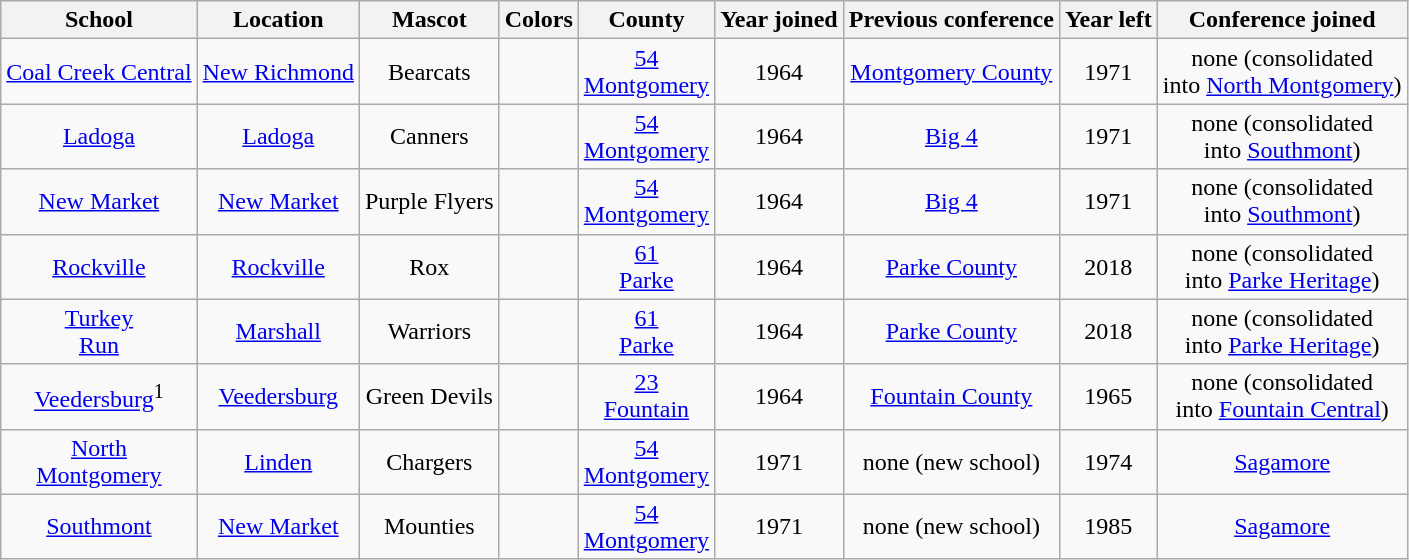<table class="wikitable" style="text-align:center;">
<tr>
<th>School</th>
<th>Location</th>
<th>Mascot</th>
<th>Colors</th>
<th>County</th>
<th>Year joined</th>
<th>Previous conference</th>
<th>Year left</th>
<th>Conference joined</th>
</tr>
<tr>
<td><a href='#'>Coal Creek Central</a></td>
<td><a href='#'>New Richmond</a></td>
<td>Bearcats</td>
<td> </td>
<td><a href='#'>54 <br> Montgomery</a></td>
<td>1964</td>
<td><a href='#'>Montgomery County</a></td>
<td>1971</td>
<td>none (consolidated<br>into <a href='#'>North Montgomery</a>)</td>
</tr>
<tr>
<td><a href='#'>Ladoga</a></td>
<td><a href='#'>Ladoga</a></td>
<td>Canners</td>
<td> </td>
<td><a href='#'>54 <br> Montgomery</a></td>
<td>1964</td>
<td><a href='#'>Big 4</a></td>
<td>1971</td>
<td>none (consolidated<br>into <a href='#'>Southmont</a>)</td>
</tr>
<tr>
<td><a href='#'>New Market</a></td>
<td><a href='#'>New Market</a></td>
<td>Purple Flyers</td>
<td> </td>
<td><a href='#'>54 <br> Montgomery</a></td>
<td>1964</td>
<td><a href='#'>Big 4</a></td>
<td>1971</td>
<td>none (consolidated<br>into <a href='#'>Southmont</a>)</td>
</tr>
<tr>
<td><a href='#'>Rockville</a></td>
<td><a href='#'>Rockville</a></td>
<td>Rox</td>
<td> </td>
<td><a href='#'>61 <br> Parke</a></td>
<td>1964</td>
<td><a href='#'>Parke County</a></td>
<td>2018</td>
<td>none (consolidated<br>into <a href='#'>Parke Heritage</a>)</td>
</tr>
<tr>
<td><a href='#'>Turkey <br> Run</a></td>
<td><a href='#'>Marshall</a></td>
<td>Warriors</td>
<td>  </td>
<td><a href='#'>61 <br> Parke</a></td>
<td>1964</td>
<td><a href='#'>Parke County</a></td>
<td>2018</td>
<td>none (consolidated<br>into <a href='#'>Parke Heritage</a>)</td>
</tr>
<tr>
<td><a href='#'>Veedersburg</a><sup>1</sup></td>
<td><a href='#'>Veedersburg</a></td>
<td>Green Devils</td>
<td> </td>
<td><a href='#'>23 <br> Fountain</a></td>
<td>1964</td>
<td><a href='#'>Fountain County</a></td>
<td>1965</td>
<td>none (consolidated<br>into <a href='#'>Fountain Central</a>)</td>
</tr>
<tr>
<td><a href='#'>North <br> Montgomery</a></td>
<td><a href='#'>Linden</a></td>
<td>Chargers</td>
<td> </td>
<td><a href='#'>54 <br> Montgomery</a></td>
<td>1971</td>
<td>none (new school)</td>
<td>1974</td>
<td><a href='#'>Sagamore</a></td>
</tr>
<tr>
<td><a href='#'>Southmont</a></td>
<td><a href='#'>New Market</a></td>
<td>Mounties</td>
<td> </td>
<td><a href='#'>54 <br> Montgomery</a></td>
<td>1971</td>
<td>none (new school)</td>
<td>1985</td>
<td><a href='#'>Sagamore</a></td>
</tr>
</table>
